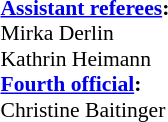<table width=50% style="font-size: 90%">
<tr>
<td><br><strong><a href='#'>Assistant referees</a>:</strong>
<br>Mirka Derlin
<br>Kathrin Heimann
<br><strong><a href='#'>Fourth official</a>:</strong>
<br>Christine Baitinger</td>
</tr>
</table>
